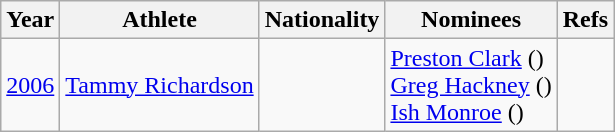<table class="wikitable plainrowheaders sortable" style="text-align:center;">
<tr style="white-space: nowrap;">
<th scope=col>Year</th>
<th scope=col>Athlete</th>
<th scope=col>Nationality</th>
<th scope=col class=unsortable>Nominees</th>
<th scope=col class=unsortable>Refs</th>
</tr>
<tr>
<td><a href='#'>2006</a></td>
<td><a href='#'>Tammy Richardson</a></td>
<td></td>
<td align=left><a href='#'>Preston Clark</a> ()<br><a href='#'>Greg Hackney</a> ()<br><a href='#'>Ish Monroe</a> ()</td>
<td></td>
</tr>
</table>
